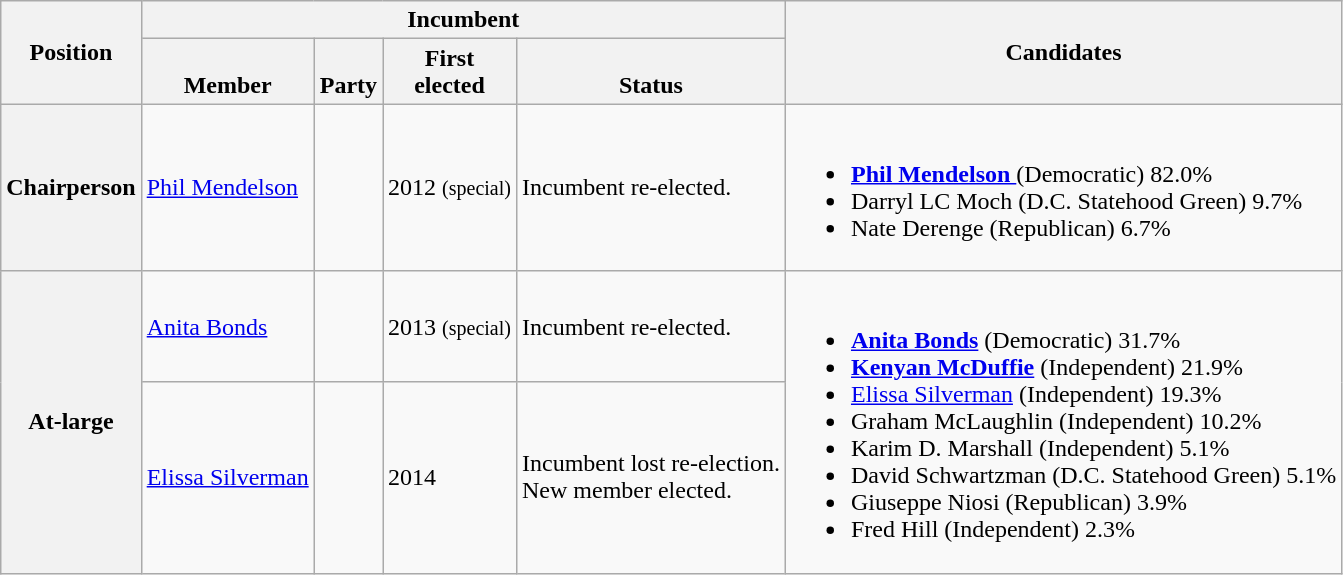<table class="wikitable sortable">
<tr>
<th rowspan="2">Position</th>
<th colspan="4">Incumbent</th>
<th rowspan="2" class="unsortable">Candidates</th>
</tr>
<tr valign="bottom">
<th>Member</th>
<th>Party</th>
<th>First<br>elected</th>
<th>Status</th>
</tr>
<tr>
<th>Chairperson</th>
<td><a href='#'>Phil Mendelson</a></td>
<td></td>
<td>2012 <small>(special)</small></td>
<td>Incumbent re-elected.</td>
<td nowrap=""><br><ul><li> <strong><a href='#'>Phil Mendelson </a></strong> (Democratic) 82.0%</li><li> Darryl LC Moch (D.C. Statehood Green) 9.7%</li><li> Nate Derenge (Republican) 6.7%</li></ul></td>
</tr>
<tr>
<th rowspan="2">At-large</th>
<td><a href='#'>Anita Bonds</a></td>
<td></td>
<td>2013 <small>(special)</small></td>
<td>Incumbent re-elected.</td>
<td rowspan="2"><br><ul><li> <strong><a href='#'>Anita Bonds</a></strong> (Democratic) 31.7%</li><li> <strong><a href='#'>Kenyan McDuffie</a> </strong> (Independent) 21.9%</li><li> <a href='#'>Elissa Silverman</a>  (Independent) 19.3%</li><li> Graham McLaughlin (Independent) 10.2%</li><li> Karim D. Marshall (Independent) 5.1%</li><li> David Schwartzman  (D.C. Statehood Green) 5.1%</li><li> Giuseppe Niosi (Republican) 3.9%</li><li> Fred Hill (Independent) 2.3%</li></ul></td>
</tr>
<tr>
<td><a href='#'>Elissa Silverman</a></td>
<td></td>
<td>2014</td>
<td>Incumbent lost re-election.<br>New member elected.</td>
</tr>
</table>
